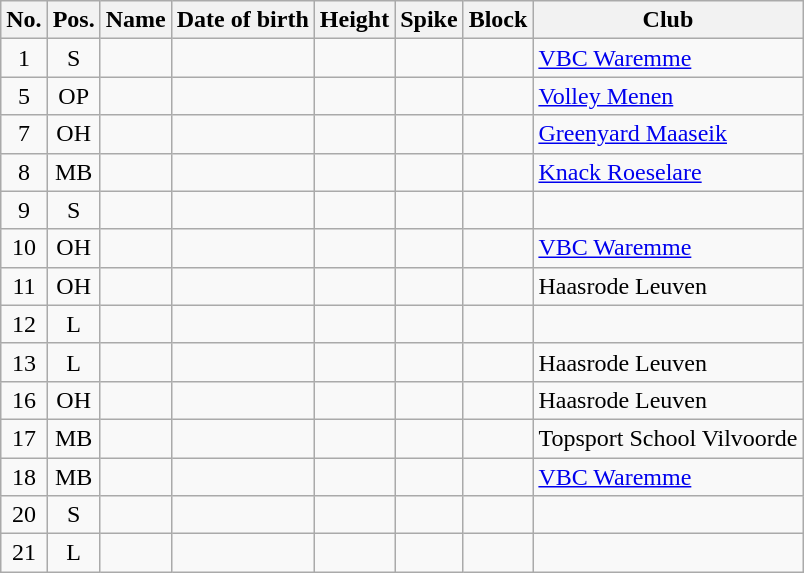<table class="wikitable sortable" style="text-align:center">
<tr>
<th>No.</th>
<th>Pos.</th>
<th>Name</th>
<th>Date of birth</th>
<th>Height</th>
<th>Spike</th>
<th>Block</th>
<th>Club</th>
</tr>
<tr>
<td>1</td>
<td>S</td>
<td align=left></td>
<td align=left></td>
<td></td>
<td></td>
<td></td>
<td align=left> <a href='#'>VBC Waremme</a></td>
</tr>
<tr>
<td>5</td>
<td>OP</td>
<td align=left></td>
<td align=left></td>
<td></td>
<td></td>
<td></td>
<td align=left> <a href='#'>Volley Menen</a></td>
</tr>
<tr>
<td>7</td>
<td>OH</td>
<td align=left></td>
<td align=left></td>
<td></td>
<td></td>
<td></td>
<td align=left> <a href='#'>Greenyard Maaseik</a></td>
</tr>
<tr>
<td>8</td>
<td>MB</td>
<td align=left></td>
<td align=left></td>
<td></td>
<td></td>
<td></td>
<td align=left> <a href='#'>Knack Roeselare</a></td>
</tr>
<tr>
<td>9</td>
<td>S</td>
<td align=left></td>
<td align=left></td>
<td></td>
<td></td>
<td></td>
<td></td>
</tr>
<tr>
<td>10</td>
<td>OH</td>
<td align=left></td>
<td align=left></td>
<td></td>
<td></td>
<td></td>
<td align=left> <a href='#'>VBC Waremme</a></td>
</tr>
<tr>
<td>11</td>
<td>OH</td>
<td align=left></td>
<td align=left></td>
<td></td>
<td></td>
<td></td>
<td align=left> Haasrode Leuven</td>
</tr>
<tr>
<td>12</td>
<td>L</td>
<td align=left></td>
<td align=left></td>
<td></td>
<td></td>
<td></td>
<td></td>
</tr>
<tr>
<td>13</td>
<td>L</td>
<td align=left></td>
<td align=left></td>
<td></td>
<td></td>
<td></td>
<td align=left> Haasrode Leuven</td>
</tr>
<tr>
<td>16</td>
<td>OH</td>
<td align=left></td>
<td align=left></td>
<td></td>
<td></td>
<td></td>
<td align=left> Haasrode Leuven</td>
</tr>
<tr>
<td>17</td>
<td>MB</td>
<td align=left></td>
<td align=left></td>
<td></td>
<td></td>
<td></td>
<td align=left> Topsport School Vilvoorde</td>
</tr>
<tr>
<td>18</td>
<td>MB</td>
<td align=left></td>
<td align=left></td>
<td></td>
<td></td>
<td></td>
<td align=left> <a href='#'>VBC Waremme</a></td>
</tr>
<tr>
<td>20</td>
<td>S</td>
<td align=left></td>
<td align=left></td>
<td></td>
<td></td>
<td></td>
<td></td>
</tr>
<tr>
<td>21</td>
<td>L</td>
<td align=left></td>
<td align=left></td>
<td></td>
<td></td>
<td></td>
<td></td>
</tr>
</table>
